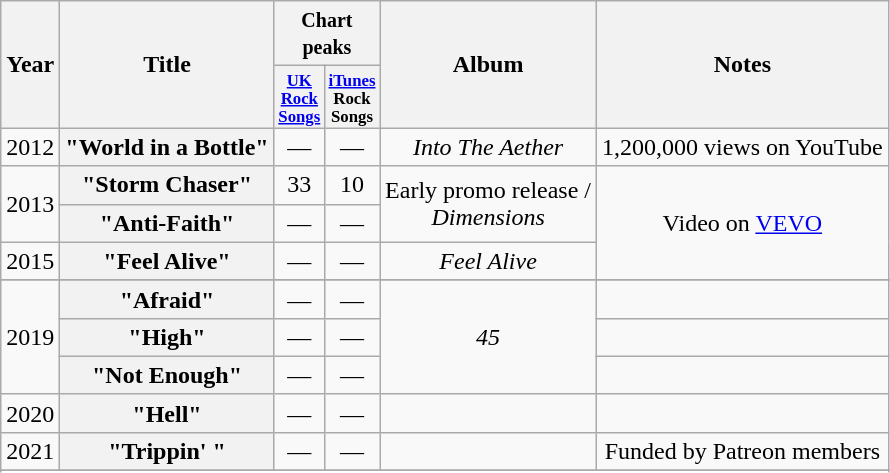<table class="wikitable plainrowheaders" style="text-align:center;">
<tr>
<th scope="col" rowspan="2">Year</th>
<th scope="col" rowspan="2">Title</th>
<th scope="col" colspan="2"><small>Chart peaks</small></th>
<th scope="col" rowspan="2">Album</th>
<th scope="col" rowspan="2">Notes</th>
</tr>
<tr>
<th style="width:2em;font-size:70%;"><a href='#'>UK Rock Songs</a></th>
<th style="width:2em;font-size:70%;"><a href='#'>iTunes</a> Rock Songs</th>
</tr>
<tr>
<td rowspan="1">2012</td>
<th scope="row">"World in a Bottle"</th>
<td>—</td>
<td>—</td>
<td><em> Into The Aether  </em></td>
<td>1,200,000 views on YouTube</td>
</tr>
<tr>
<td rowspan="2">2013</td>
<th scope="row">"Storm Chaser"</th>
<td>33</td>
<td>10</td>
<td rowspan="2">Early promo release /<br><em>Dimensions</em></td>
<td rowspan="3">Video on <a href='#'>VEVO</a></td>
</tr>
<tr>
<th scope="row">"Anti-Faith"</th>
<td>—</td>
<td>—</td>
</tr>
<tr>
<td rowspan="1">2015</td>
<th scope="row">"Feel Alive"</th>
<td>—</td>
<td>—</td>
<td><em> Feel Alive  </em></td>
</tr>
<tr |->
</tr>
<tr>
<td rowspan="3">2019</td>
<th scope="row">"Afraid"</th>
<td>—</td>
<td>—</td>
<td rowspan="3"><em> 45  </em></td>
<td></td>
</tr>
<tr |->
<th scope="row">"High"</th>
<td>—</td>
<td>—</td>
<td></td>
</tr>
<tr ||->
<th scope="row">"Not Enough"</th>
<td>—</td>
<td>—</td>
<td></td>
</tr>
<tr>
<td>2020</td>
<th>"Hell"</th>
<td>—</td>
<td>—</td>
<td></td>
<td></td>
</tr>
<tr>
<td>2021</td>
<th>"Trippin' "</th>
<td>—</td>
<td>—</td>
<td></td>
<td>Funded by Patreon members</td>
</tr>
<tr ||->
</tr>
<tr>
</tr>
</table>
